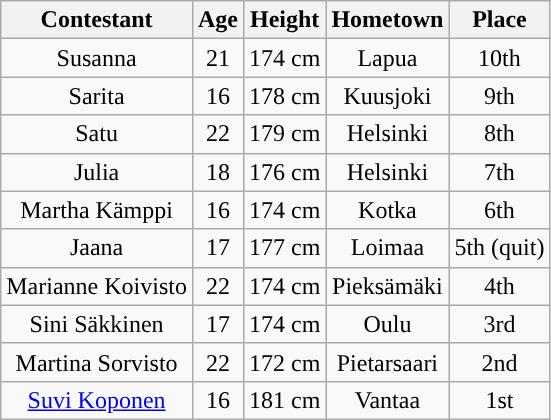<table class="wikitable" style="text-align:center;">
<tr>
<th>Contestant</th>
<th>Age</th>
<th>Height</th>
<th>Hometown</th>
<th>Place</th>
</tr>
<tr>
<td>Susanna</td>
<td>21</td>
<td>174 cm</td>
<td>Lapua</td>
<td>10th</td>
</tr>
<tr>
<td>Sarita</td>
<td>16</td>
<td>178 cm</td>
<td>Kuusjoki</td>
<td>9th</td>
</tr>
<tr>
<td>Satu</td>
<td>22</td>
<td>179 cm</td>
<td>Helsinki</td>
<td>8th</td>
</tr>
<tr>
<td>Julia</td>
<td>18</td>
<td>176 cm</td>
<td>Helsinki</td>
<td>7th</td>
</tr>
<tr>
<td>Martha Kämppi</td>
<td>16</td>
<td>174 cm</td>
<td>Kotka</td>
<td>6th</td>
</tr>
<tr>
<td>Jaana</td>
<td>17</td>
<td>177 cm</td>
<td>Loimaa</td>
<td>5th (quit)</td>
</tr>
<tr>
<td>Marianne Koivisto</td>
<td>22</td>
<td>174 cm</td>
<td>Pieksämäki</td>
<td>4th</td>
</tr>
<tr>
<td>Sini Säkkinen</td>
<td>17</td>
<td>174 cm</td>
<td>Oulu</td>
<td>3rd</td>
</tr>
<tr>
<td>Martina Sorvisto</td>
<td>22</td>
<td>172 cm</td>
<td>Pietarsaari</td>
<td>2nd</td>
</tr>
<tr>
<td><a href='#'>Suvi Koponen</a></td>
<td>16</td>
<td>181 cm</td>
<td>Vantaa</td>
<td>1st</td>
</tr>
</table>
